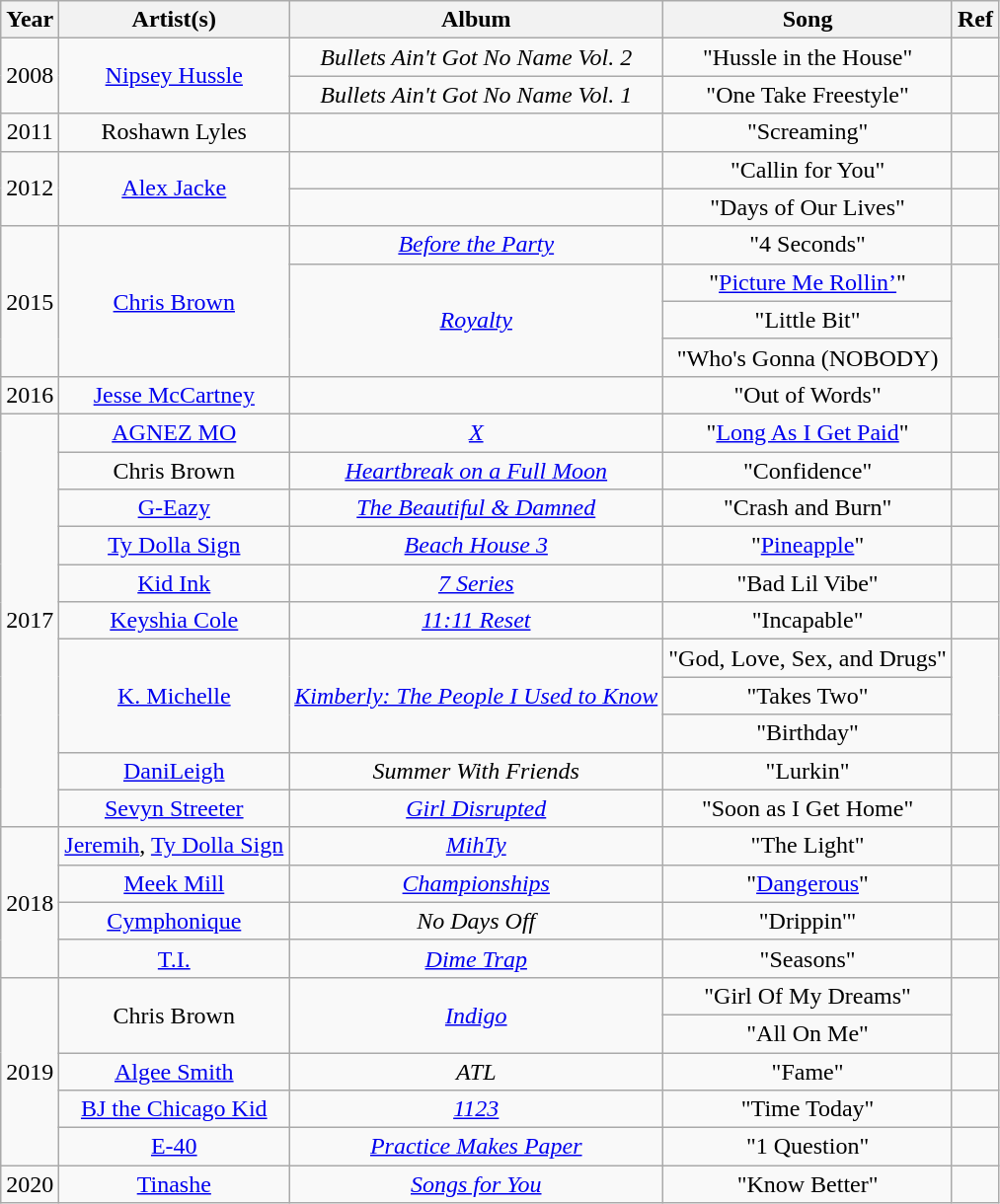<table class="wikitable plainrowheaders" style="text-align:center;">
<tr>
<th scope="col">Year</th>
<th scope="col">Artist(s)</th>
<th scope="col">Album</th>
<th scope="col">Song</th>
<th scope="col">Ref</th>
</tr>
<tr>
<td rowspan="2">2008</td>
<td rowspan="2"><a href='#'>Nipsey Hussle</a></td>
<td><em>Bullets Ain't Got No Name Vol. 2</em></td>
<td>"Hussle in the House"</td>
<td></td>
</tr>
<tr>
<td><em>Bullets Ain't Got No Name Vol. 1</em></td>
<td>"One Take Freestyle"</td>
<td></td>
</tr>
<tr>
<td>2011</td>
<td>Roshawn Lyles</td>
<td></td>
<td>"Screaming"</td>
<td></td>
</tr>
<tr>
<td rowspan="2">2012</td>
<td rowspan="2"><a href='#'>Alex Jacke</a></td>
<td></td>
<td>"Callin for You"</td>
<td></td>
</tr>
<tr>
<td></td>
<td>"Days of Our Lives"</td>
<td></td>
</tr>
<tr>
<td rowspan="4">2015</td>
<td rowspan="4"><a href='#'>Chris Brown</a></td>
<td><em><a href='#'>Before the Party</a></em></td>
<td>"4 Seconds"</td>
<td></td>
</tr>
<tr>
<td rowspan="3"><em><a href='#'>Royalty</a></em></td>
<td>"<a href='#'>Picture Me Rollin’</a>"</td>
<td rowspan="3"></td>
</tr>
<tr>
<td>"Little Bit"</td>
</tr>
<tr>
<td>"Who's Gonna (NOBODY)</td>
</tr>
<tr>
<td>2016</td>
<td><a href='#'>Jesse McCartney</a></td>
<td></td>
<td>"Out of Words"</td>
<td></td>
</tr>
<tr>
<td rowspan="11">2017</td>
<td><a href='#'>AGNEZ MO</a></td>
<td><em><a href='#'>X</a></em></td>
<td>"<a href='#'>Long As I Get Paid</a>"</td>
<td></td>
</tr>
<tr>
<td>Chris Brown</td>
<td><em><a href='#'>Heartbreak on a Full Moon</a></em></td>
<td>"Confidence"</td>
<td></td>
</tr>
<tr>
<td><a href='#'>G-Eazy</a></td>
<td><em><a href='#'>The Beautiful & Damned</a></em></td>
<td>"Crash and Burn"</td>
<td></td>
</tr>
<tr>
<td><a href='#'>Ty Dolla Sign</a></td>
<td><em><a href='#'>Beach House 3</a></em></td>
<td>"<a href='#'>Pineapple</a>"</td>
<td></td>
</tr>
<tr>
<td><a href='#'>Kid Ink</a></td>
<td><em><a href='#'>7 Series</a></em></td>
<td>"Bad Lil Vibe"</td>
<td></td>
</tr>
<tr>
<td><a href='#'>Keyshia Cole</a></td>
<td><em><a href='#'>11:11 Reset</a></em></td>
<td>"Incapable"</td>
<td></td>
</tr>
<tr>
<td rowspan="3"><a href='#'>K. Michelle</a></td>
<td rowspan="3"><em><a href='#'>Kimberly: The People I Used to Know</a></em></td>
<td>"God, Love, Sex, and Drugs"</td>
<td rowspan="3"></td>
</tr>
<tr>
<td>"Takes Two"</td>
</tr>
<tr>
<td>"Birthday"</td>
</tr>
<tr>
<td><a href='#'>DaniLeigh</a></td>
<td><em>Summer With Friends</em></td>
<td>"Lurkin"</td>
<td></td>
</tr>
<tr>
<td><a href='#'>Sevyn Streeter</a></td>
<td><em><a href='#'>Girl Disrupted</a></em></td>
<td>"Soon as I Get Home"</td>
<td></td>
</tr>
<tr>
<td rowspan="4">2018</td>
<td><a href='#'>Jeremih</a>, <a href='#'>Ty Dolla Sign</a></td>
<td><em><a href='#'>MihTy</a></em></td>
<td>"The Light"</td>
<td></td>
</tr>
<tr>
<td><a href='#'>Meek Mill</a></td>
<td><em><a href='#'>Championships</a></em></td>
<td>"<a href='#'>Dangerous</a>"</td>
<td></td>
</tr>
<tr>
<td><a href='#'>Cymphonique</a></td>
<td><em>No Days Off</em></td>
<td>"Drippin'"</td>
<td></td>
</tr>
<tr>
<td><a href='#'>T.I.</a></td>
<td><em><a href='#'>Dime Trap</a></em></td>
<td>"Seasons"</td>
<td></td>
</tr>
<tr>
<td rowspan="5">2019</td>
<td rowspan="2">Chris Brown</td>
<td rowspan="2"><em><a href='#'>Indigo</a></em></td>
<td>"Girl Of My Dreams"</td>
<td rowspan="2"></td>
</tr>
<tr>
<td>"All On Me"</td>
</tr>
<tr>
<td><a href='#'>Algee Smith</a></td>
<td><em>ATL</em></td>
<td>"Fame"</td>
<td></td>
</tr>
<tr>
<td><a href='#'>BJ the Chicago Kid</a></td>
<td><em><a href='#'>1123</a></em></td>
<td>"Time Today"</td>
<td></td>
</tr>
<tr>
<td><a href='#'>E-40</a></td>
<td><em><a href='#'>Practice Makes Paper</a></em></td>
<td>"1 Question"</td>
<td></td>
</tr>
<tr>
<td>2020</td>
<td><a href='#'>Tinashe</a></td>
<td><em><a href='#'>Songs for You</a></em></td>
<td>"Know Better"</td>
<td></td>
</tr>
</table>
